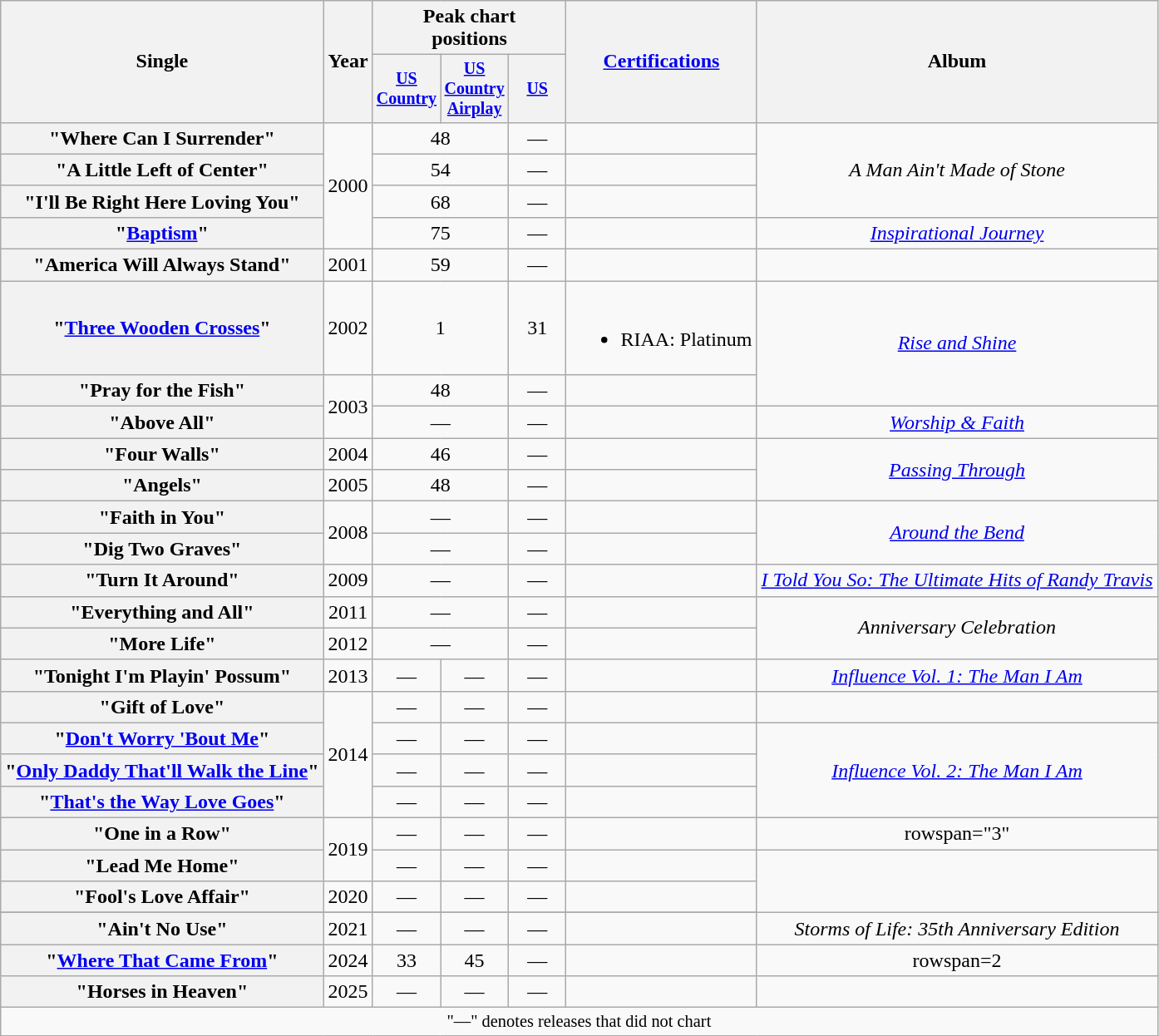<table class="wikitable plainrowheaders" style="text-align:center;">
<tr>
<th rowspan="2">Single</th>
<th rowspan="2">Year</th>
<th colspan="3">Peak chart<br>positions</th>
<th rowspan="2"><a href='#'>Certifications</a></th>
<th rowspan="2">Album</th>
</tr>
<tr style="font-size:smaller;">
<th width="40"><a href='#'>US Country</a><br></th>
<th width="40"><a href='#'>US Country Airplay</a><br></th>
<th width="40"><a href='#'>US</a><br></th>
</tr>
<tr>
<th scope="row">"Where Can I Surrender"</th>
<td rowspan="4">2000</td>
<td colspan="2">48</td>
<td>—</td>
<td></td>
<td rowspan="3"><em>A Man Ain't Made of Stone</em></td>
</tr>
<tr>
<th scope="row">"A Little Left of Center"</th>
<td colspan="2">54</td>
<td>—</td>
<td></td>
</tr>
<tr>
<th scope="row">"I'll Be Right Here Loving You"</th>
<td colspan="2">68</td>
<td>—</td>
<td></td>
</tr>
<tr>
<th scope="row">"<a href='#'>Baptism</a>"</th>
<td colspan="2">75</td>
<td>—</td>
<td></td>
<td><em><a href='#'>Inspirational Journey</a></em></td>
</tr>
<tr>
<th scope="row">"America Will Always Stand"</th>
<td>2001</td>
<td colspan="2">59</td>
<td>—</td>
<td></td>
<td></td>
</tr>
<tr>
<th scope="row">"<a href='#'>Three Wooden Crosses</a>"</th>
<td>2002</td>
<td colspan="2">1</td>
<td>31</td>
<td><br><ul><li>RIAA: Platinum</li></ul></td>
<td rowspan="2"><em><a href='#'>Rise and Shine</a></em></td>
</tr>
<tr>
<th scope="row">"Pray for the Fish"</th>
<td rowspan="2">2003</td>
<td colspan="2">48</td>
<td>—</td>
<td></td>
</tr>
<tr>
<th scope="row">"Above All"</th>
<td colspan="2">—</td>
<td>—</td>
<td></td>
<td><em><a href='#'>Worship & Faith</a></em></td>
</tr>
<tr>
<th scope="row">"Four Walls"</th>
<td>2004</td>
<td colspan="2">46</td>
<td>—</td>
<td></td>
<td rowspan="2"><em><a href='#'>Passing Through</a></em></td>
</tr>
<tr>
<th scope="row">"Angels"</th>
<td>2005</td>
<td colspan="2">48</td>
<td>—</td>
<td></td>
</tr>
<tr>
<th scope="row">"Faith in You"</th>
<td rowspan="2">2008</td>
<td colspan="2">—</td>
<td>—</td>
<td></td>
<td rowspan="2"><em><a href='#'>Around the Bend</a></em></td>
</tr>
<tr>
<th scope="row">"Dig Two Graves"</th>
<td colspan="2">—</td>
<td>—</td>
<td></td>
</tr>
<tr>
<th scope="row">"Turn It Around"</th>
<td>2009</td>
<td colspan="2">—</td>
<td>—</td>
<td></td>
<td><em><a href='#'>I Told You So: The Ultimate Hits of Randy Travis</a></em></td>
</tr>
<tr>
<th scope="row">"Everything and All"<br></th>
<td>2011</td>
<td colspan="2">—</td>
<td>—</td>
<td></td>
<td rowspan="2"><em>Anniversary Celebration</em></td>
</tr>
<tr>
<th scope="row">"More Life"<br></th>
<td>2012</td>
<td colspan="2">—</td>
<td>—</td>
<td></td>
</tr>
<tr>
<th scope="row">"Tonight I'm Playin' Possum"<br></th>
<td>2013</td>
<td>—</td>
<td>—</td>
<td>—</td>
<td></td>
<td><em><a href='#'>Influence Vol. 1: The Man I Am</a></em></td>
</tr>
<tr>
<th scope = "row">"Gift of Love"</th>
<td rowspan = "4">2014</td>
<td>—</td>
<td>—</td>
<td>—</td>
<td></td>
<td></td>
</tr>
<tr>
<th scope="row">"<a href='#'>Don't Worry 'Bout Me</a>"</th>
<td>—</td>
<td>—</td>
<td>—</td>
<td></td>
<td rowspan="3"><em><a href='#'>Influence Vol. 2: The Man I Am</a></em></td>
</tr>
<tr>
<th scope="row">"<a href='#'>Only Daddy That'll Walk the Line</a>"</th>
<td>—</td>
<td>—</td>
<td>—</td>
<td></td>
</tr>
<tr>
<th scope="row">"<a href='#'>That's the Way Love Goes</a>"</th>
<td>—</td>
<td>—</td>
<td>—</td>
<td></td>
</tr>
<tr>
<th scope="row">"One in a Row"</th>
<td rowspan="2">2019</td>
<td>—</td>
<td>—</td>
<td>—</td>
<td></td>
<td>rowspan="3" </td>
</tr>
<tr>
<th scope="row">"Lead Me Home"</th>
<td>—</td>
<td>—</td>
<td>—</td>
<td></td>
</tr>
<tr>
<th scope="row">"Fool's Love Affair"</th>
<td>2020</td>
<td>—</td>
<td>—</td>
<td>—</td>
<td></td>
</tr>
<tr>
</tr>
<tr>
<th scope="row">"Ain't No Use"</th>
<td>2021</td>
<td>—</td>
<td>—</td>
<td>—</td>
<td></td>
<td><em>Storms of Life: 35th Anniversary Edition</em></td>
</tr>
<tr>
<th scope="row">"<a href='#'>Where That Came From</a>"</th>
<td>2024</td>
<td>33</td>
<td>45</td>
<td>—</td>
<td></td>
<td>rowspan=2 </td>
</tr>
<tr>
<th scope="row">"Horses in Heaven"</th>
<td>2025</td>
<td>—</td>
<td>—</td>
<td>—</td>
<td></td>
</tr>
<tr>
<td colspan="11" style="font-size:85%">"—" denotes releases that did not chart</td>
</tr>
</table>
